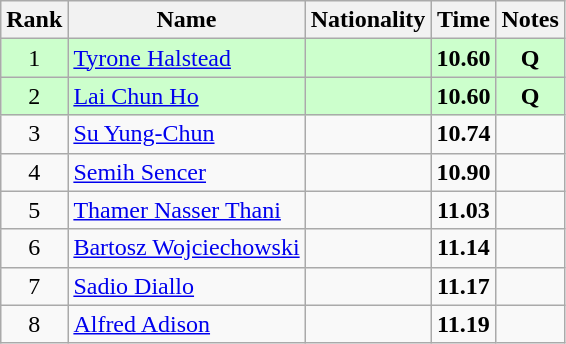<table class="wikitable sortable" style="text-align:center">
<tr>
<th>Rank</th>
<th>Name</th>
<th>Nationality</th>
<th>Time</th>
<th>Notes</th>
</tr>
<tr bgcolor=ccffcc>
<td>1</td>
<td align=left><a href='#'>Tyrone Halstead</a></td>
<td align=left></td>
<td><strong>10.60</strong></td>
<td><strong>Q</strong></td>
</tr>
<tr bgcolor=ccffcc>
<td>2</td>
<td align=left><a href='#'>Lai Chun Ho</a></td>
<td align=left></td>
<td><strong>10.60</strong></td>
<td><strong>Q</strong></td>
</tr>
<tr>
<td>3</td>
<td align=left><a href='#'>Su Yung-Chun</a></td>
<td align=left></td>
<td><strong>10.74</strong></td>
<td></td>
</tr>
<tr>
<td>4</td>
<td align=left><a href='#'>Semih Sencer</a></td>
<td align=left></td>
<td><strong>10.90</strong></td>
<td></td>
</tr>
<tr>
<td>5</td>
<td align=left><a href='#'>Thamer Nasser Thani</a></td>
<td align=left></td>
<td><strong>11.03</strong></td>
<td></td>
</tr>
<tr>
<td>6</td>
<td align=left><a href='#'>Bartosz Wojciechowski</a></td>
<td align=left></td>
<td><strong>11.14</strong></td>
<td></td>
</tr>
<tr>
<td>7</td>
<td align=left><a href='#'>Sadio Diallo</a></td>
<td align=left></td>
<td><strong>11.17</strong></td>
<td></td>
</tr>
<tr>
<td>8</td>
<td align=left><a href='#'>Alfred Adison</a></td>
<td align=left></td>
<td><strong>11.19</strong></td>
<td></td>
</tr>
</table>
